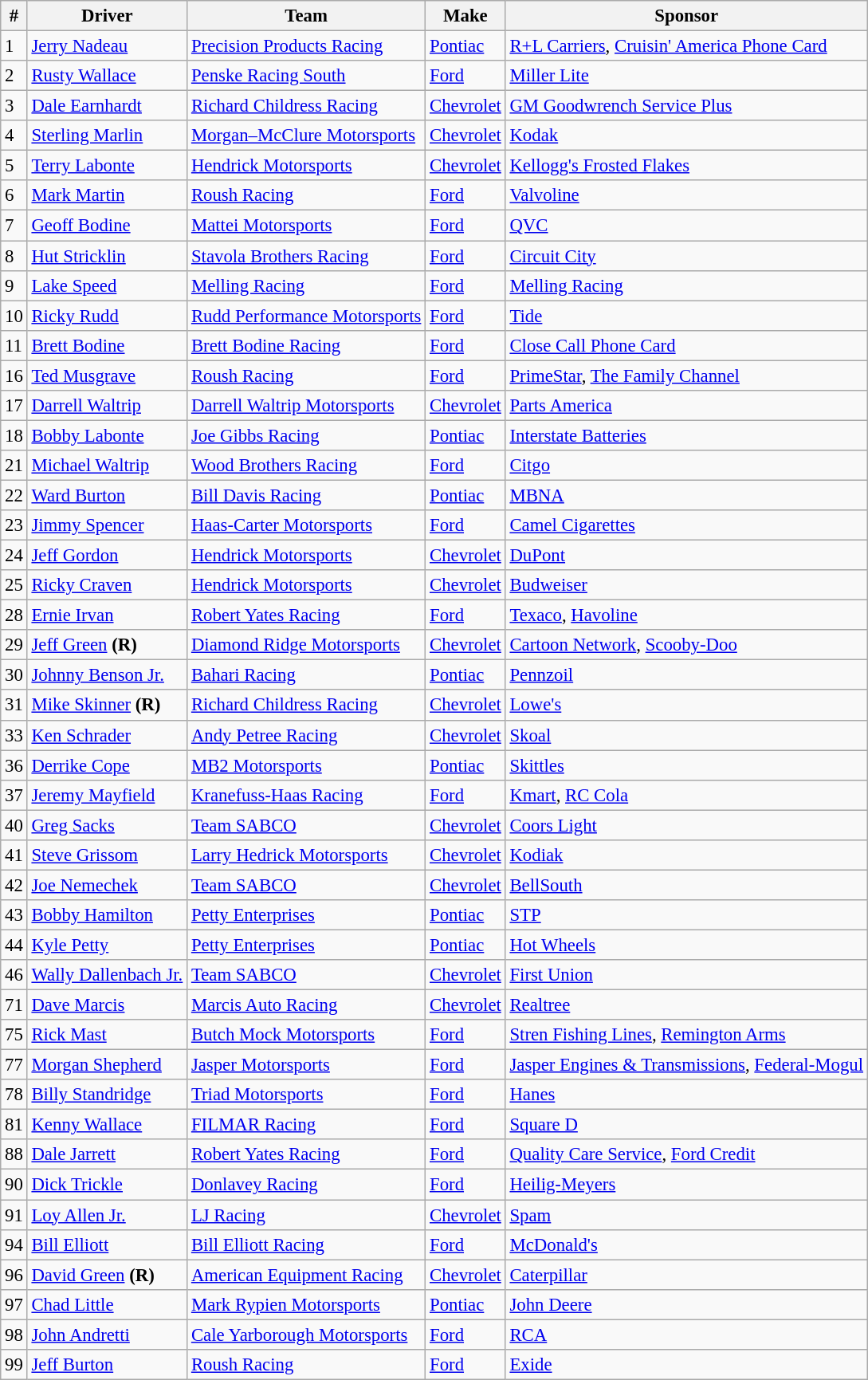<table class="wikitable" style="font-size:95%">
<tr>
<th>#</th>
<th>Driver</th>
<th>Team</th>
<th>Make</th>
<th>Sponsor</th>
</tr>
<tr>
<td>1</td>
<td><a href='#'>Jerry Nadeau</a></td>
<td><a href='#'>Precision Products Racing</a></td>
<td><a href='#'>Pontiac</a></td>
<td><a href='#'>R+L Carriers</a>, <a href='#'>Cruisin' America Phone Card</a></td>
</tr>
<tr>
<td>2</td>
<td><a href='#'>Rusty Wallace</a></td>
<td><a href='#'>Penske Racing South</a></td>
<td><a href='#'>Ford</a></td>
<td><a href='#'>Miller Lite</a></td>
</tr>
<tr>
<td>3</td>
<td><a href='#'>Dale Earnhardt</a></td>
<td><a href='#'>Richard Childress Racing</a></td>
<td><a href='#'>Chevrolet</a></td>
<td><a href='#'>GM Goodwrench Service Plus</a></td>
</tr>
<tr>
<td>4</td>
<td><a href='#'>Sterling Marlin</a></td>
<td><a href='#'>Morgan–McClure Motorsports</a></td>
<td><a href='#'>Chevrolet</a></td>
<td><a href='#'>Kodak</a></td>
</tr>
<tr>
<td>5</td>
<td><a href='#'>Terry Labonte</a></td>
<td><a href='#'>Hendrick Motorsports</a></td>
<td><a href='#'>Chevrolet</a></td>
<td><a href='#'>Kellogg's Frosted Flakes</a></td>
</tr>
<tr>
<td>6</td>
<td><a href='#'>Mark Martin</a></td>
<td><a href='#'>Roush Racing</a></td>
<td><a href='#'>Ford</a></td>
<td><a href='#'>Valvoline</a></td>
</tr>
<tr>
<td>7</td>
<td><a href='#'>Geoff Bodine</a></td>
<td><a href='#'>Mattei Motorsports</a></td>
<td><a href='#'>Ford</a></td>
<td><a href='#'>QVC</a></td>
</tr>
<tr>
<td>8</td>
<td><a href='#'>Hut Stricklin</a></td>
<td><a href='#'>Stavola Brothers Racing</a></td>
<td><a href='#'>Ford</a></td>
<td><a href='#'>Circuit City</a></td>
</tr>
<tr>
<td>9</td>
<td><a href='#'>Lake Speed</a></td>
<td><a href='#'>Melling Racing</a></td>
<td><a href='#'>Ford</a></td>
<td><a href='#'>Melling Racing</a></td>
</tr>
<tr>
<td>10</td>
<td><a href='#'>Ricky Rudd</a></td>
<td><a href='#'>Rudd Performance Motorsports</a></td>
<td><a href='#'>Ford</a></td>
<td><a href='#'>Tide</a></td>
</tr>
<tr>
<td>11</td>
<td><a href='#'>Brett Bodine</a></td>
<td><a href='#'>Brett Bodine Racing</a></td>
<td><a href='#'>Ford</a></td>
<td><a href='#'>Close Call Phone Card</a></td>
</tr>
<tr>
<td>16</td>
<td><a href='#'>Ted Musgrave</a></td>
<td><a href='#'>Roush Racing</a></td>
<td><a href='#'>Ford</a></td>
<td><a href='#'>PrimeStar</a>, <a href='#'>The Family Channel</a></td>
</tr>
<tr>
<td>17</td>
<td><a href='#'>Darrell Waltrip</a></td>
<td><a href='#'>Darrell Waltrip Motorsports</a></td>
<td><a href='#'>Chevrolet</a></td>
<td><a href='#'>Parts America</a></td>
</tr>
<tr>
<td>18</td>
<td><a href='#'>Bobby Labonte</a></td>
<td><a href='#'>Joe Gibbs Racing</a></td>
<td><a href='#'>Pontiac</a></td>
<td><a href='#'>Interstate Batteries</a></td>
</tr>
<tr>
<td>21</td>
<td><a href='#'>Michael Waltrip</a></td>
<td><a href='#'>Wood Brothers Racing</a></td>
<td><a href='#'>Ford</a></td>
<td><a href='#'>Citgo</a></td>
</tr>
<tr>
<td>22</td>
<td><a href='#'>Ward Burton</a></td>
<td><a href='#'>Bill Davis Racing</a></td>
<td><a href='#'>Pontiac</a></td>
<td><a href='#'>MBNA</a></td>
</tr>
<tr>
<td>23</td>
<td><a href='#'>Jimmy Spencer</a></td>
<td><a href='#'>Haas-Carter Motorsports</a></td>
<td><a href='#'>Ford</a></td>
<td><a href='#'>Camel Cigarettes</a></td>
</tr>
<tr>
<td>24</td>
<td><a href='#'>Jeff Gordon</a></td>
<td><a href='#'>Hendrick Motorsports</a></td>
<td><a href='#'>Chevrolet</a></td>
<td><a href='#'>DuPont</a></td>
</tr>
<tr>
<td>25</td>
<td><a href='#'>Ricky Craven</a></td>
<td><a href='#'>Hendrick Motorsports</a></td>
<td><a href='#'>Chevrolet</a></td>
<td><a href='#'>Budweiser</a></td>
</tr>
<tr>
<td>28</td>
<td><a href='#'>Ernie Irvan</a></td>
<td><a href='#'>Robert Yates Racing</a></td>
<td><a href='#'>Ford</a></td>
<td><a href='#'>Texaco</a>, <a href='#'>Havoline</a></td>
</tr>
<tr>
<td>29</td>
<td><a href='#'>Jeff Green</a> <strong>(R)</strong></td>
<td><a href='#'>Diamond Ridge Motorsports</a></td>
<td><a href='#'>Chevrolet</a></td>
<td><a href='#'>Cartoon Network</a>, <a href='#'>Scooby-Doo</a></td>
</tr>
<tr>
<td>30</td>
<td><a href='#'>Johnny Benson Jr.</a></td>
<td><a href='#'>Bahari Racing</a></td>
<td><a href='#'>Pontiac</a></td>
<td><a href='#'>Pennzoil</a></td>
</tr>
<tr>
<td>31</td>
<td><a href='#'>Mike Skinner</a> <strong>(R)</strong></td>
<td><a href='#'>Richard Childress Racing</a></td>
<td><a href='#'>Chevrolet</a></td>
<td><a href='#'>Lowe's</a></td>
</tr>
<tr>
<td>33</td>
<td><a href='#'>Ken Schrader</a></td>
<td><a href='#'>Andy Petree Racing</a></td>
<td><a href='#'>Chevrolet</a></td>
<td><a href='#'>Skoal</a></td>
</tr>
<tr>
<td>36</td>
<td><a href='#'>Derrike Cope</a></td>
<td><a href='#'>MB2 Motorsports</a></td>
<td><a href='#'>Pontiac</a></td>
<td><a href='#'>Skittles</a></td>
</tr>
<tr>
<td>37</td>
<td><a href='#'>Jeremy Mayfield</a></td>
<td><a href='#'>Kranefuss-Haas Racing</a></td>
<td><a href='#'>Ford</a></td>
<td><a href='#'>Kmart</a>, <a href='#'>RC Cola</a></td>
</tr>
<tr>
<td>40</td>
<td><a href='#'>Greg Sacks</a></td>
<td><a href='#'>Team SABCO</a></td>
<td><a href='#'>Chevrolet</a></td>
<td><a href='#'>Coors Light</a></td>
</tr>
<tr>
<td>41</td>
<td><a href='#'>Steve Grissom</a></td>
<td><a href='#'>Larry Hedrick Motorsports</a></td>
<td><a href='#'>Chevrolet</a></td>
<td><a href='#'>Kodiak</a></td>
</tr>
<tr>
<td>42</td>
<td><a href='#'>Joe Nemechek</a></td>
<td><a href='#'>Team SABCO</a></td>
<td><a href='#'>Chevrolet</a></td>
<td><a href='#'>BellSouth</a></td>
</tr>
<tr>
<td>43</td>
<td><a href='#'>Bobby Hamilton</a></td>
<td><a href='#'>Petty Enterprises</a></td>
<td><a href='#'>Pontiac</a></td>
<td><a href='#'>STP</a></td>
</tr>
<tr>
<td>44</td>
<td><a href='#'>Kyle Petty</a></td>
<td><a href='#'>Petty Enterprises</a></td>
<td><a href='#'>Pontiac</a></td>
<td><a href='#'>Hot Wheels</a></td>
</tr>
<tr>
<td>46</td>
<td><a href='#'>Wally Dallenbach Jr.</a></td>
<td><a href='#'>Team SABCO</a></td>
<td><a href='#'>Chevrolet</a></td>
<td><a href='#'>First Union</a></td>
</tr>
<tr>
<td>71</td>
<td><a href='#'>Dave Marcis</a></td>
<td><a href='#'>Marcis Auto Racing</a></td>
<td><a href='#'>Chevrolet</a></td>
<td><a href='#'>Realtree</a></td>
</tr>
<tr>
<td>75</td>
<td><a href='#'>Rick Mast</a></td>
<td><a href='#'>Butch Mock Motorsports</a></td>
<td><a href='#'>Ford</a></td>
<td><a href='#'>Stren Fishing Lines</a>, <a href='#'>Remington Arms</a></td>
</tr>
<tr>
<td>77</td>
<td><a href='#'>Morgan Shepherd</a></td>
<td><a href='#'>Jasper Motorsports</a></td>
<td><a href='#'>Ford</a></td>
<td><a href='#'>Jasper Engines & Transmissions</a>, <a href='#'>Federal-Mogul</a></td>
</tr>
<tr>
<td>78</td>
<td><a href='#'>Billy Standridge</a></td>
<td><a href='#'>Triad Motorsports</a></td>
<td><a href='#'>Ford</a></td>
<td><a href='#'>Hanes</a></td>
</tr>
<tr>
<td>81</td>
<td><a href='#'>Kenny Wallace</a></td>
<td><a href='#'>FILMAR Racing</a></td>
<td><a href='#'>Ford</a></td>
<td><a href='#'>Square D</a></td>
</tr>
<tr>
<td>88</td>
<td><a href='#'>Dale Jarrett</a></td>
<td><a href='#'>Robert Yates Racing</a></td>
<td><a href='#'>Ford</a></td>
<td><a href='#'>Quality Care Service</a>, <a href='#'>Ford Credit</a></td>
</tr>
<tr>
<td>90</td>
<td><a href='#'>Dick Trickle</a></td>
<td><a href='#'>Donlavey Racing</a></td>
<td><a href='#'>Ford</a></td>
<td><a href='#'>Heilig-Meyers</a></td>
</tr>
<tr>
<td>91</td>
<td><a href='#'>Loy Allen Jr.</a></td>
<td><a href='#'>LJ Racing</a></td>
<td><a href='#'>Chevrolet</a></td>
<td><a href='#'>Spam</a></td>
</tr>
<tr>
<td>94</td>
<td><a href='#'>Bill Elliott</a></td>
<td><a href='#'>Bill Elliott Racing</a></td>
<td><a href='#'>Ford</a></td>
<td><a href='#'>McDonald's</a></td>
</tr>
<tr>
<td>96</td>
<td><a href='#'>David Green</a> <strong>(R)</strong></td>
<td><a href='#'>American Equipment Racing</a></td>
<td><a href='#'>Chevrolet</a></td>
<td><a href='#'>Caterpillar</a></td>
</tr>
<tr>
<td>97</td>
<td><a href='#'>Chad Little</a></td>
<td><a href='#'>Mark Rypien Motorsports</a></td>
<td><a href='#'>Pontiac</a></td>
<td><a href='#'>John Deere</a></td>
</tr>
<tr>
<td>98</td>
<td><a href='#'>John Andretti</a></td>
<td><a href='#'>Cale Yarborough Motorsports</a></td>
<td><a href='#'>Ford</a></td>
<td><a href='#'>RCA</a></td>
</tr>
<tr>
<td>99</td>
<td><a href='#'>Jeff Burton</a></td>
<td><a href='#'>Roush Racing</a></td>
<td><a href='#'>Ford</a></td>
<td><a href='#'>Exide</a></td>
</tr>
</table>
